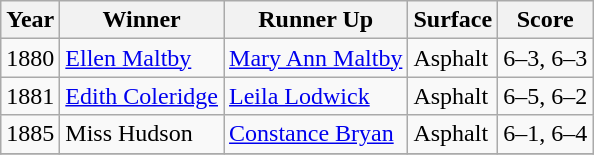<table class="wikitable sortable">
<tr>
<th>Year</th>
<th>Winner</th>
<th>Runner Up</th>
<th>Surface</th>
<th>Score</th>
</tr>
<tr>
<td>1880</td>
<td> <a href='#'>Ellen Maltby</a></td>
<td> <a href='#'>Mary Ann Maltby</a></td>
<td>Asphalt</td>
<td>6–3, 6–3</td>
</tr>
<tr>
<td>1881</td>
<td> <a href='#'>Edith Coleridge</a></td>
<td>  <a href='#'>Leila Lodwick</a></td>
<td>Asphalt</td>
<td>6–5, 6–2</td>
</tr>
<tr>
<td>1885</td>
<td> Miss Hudson</td>
<td> <a href='#'>Constance Bryan</a></td>
<td>Asphalt</td>
<td>6–1, 6–4</td>
</tr>
<tr>
</tr>
</table>
